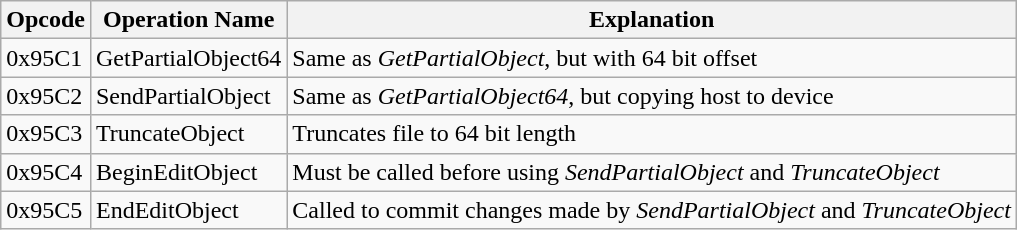<table class="wikitable">
<tr>
<th>Opcode</th>
<th>Operation Name</th>
<th>Explanation</th>
</tr>
<tr>
<td>0x95C1</td>
<td>GetPartialObject64</td>
<td>Same as <em>GetPartialObject</em>, but with 64 bit offset</td>
</tr>
<tr ||>
<td>0x95C2</td>
<td>SendPartialObject</td>
<td>Same as <em>GetPartialObject64</em>, but copying host to device</td>
</tr>
<tr ||>
<td>0x95C3</td>
<td>TruncateObject</td>
<td>Truncates file to 64 bit length</td>
</tr>
<tr ||>
<td>0x95C4</td>
<td>BeginEditObject</td>
<td>Must be called before using <em>SendPartialObject</em> and <em>TruncateObject</em></td>
</tr>
<tr ||>
<td>0x95C5</td>
<td>EndEditObject</td>
<td>Called to commit changes made by <em>SendPartialObject</em> and <em>TruncateObject</em></td>
</tr>
</table>
